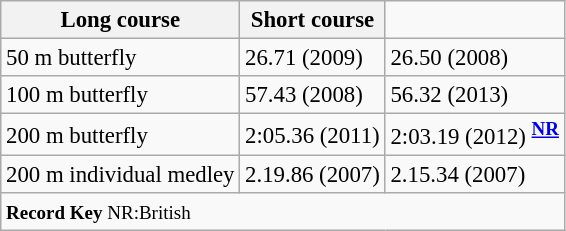<table class="wikitable" style="font-size:95%">
<tr>
<th>Long course</th>
<th>Short course</th>
</tr>
<tr>
<td>50 m butterfly</td>
<td>26.71 (2009)</td>
<td>26.50 (2008)</td>
</tr>
<tr>
<td>100 m butterfly</td>
<td>57.43 (2008)</td>
<td>56.32 (2013)</td>
</tr>
<tr>
<td>200 m butterfly</td>
<td>2:05.36 (2011)</td>
<td>2:03.19 (2012) <sup><strong><a href='#'>NR</a></strong></sup></td>
</tr>
<tr>
<td>200 m individual medley</td>
<td>2.19.86 (2007)</td>
<td>2.15.34 (2007)</td>
</tr>
<tr>
<td colspan="3"><small><strong>Record Key</strong> NR:British</small></td>
</tr>
</table>
